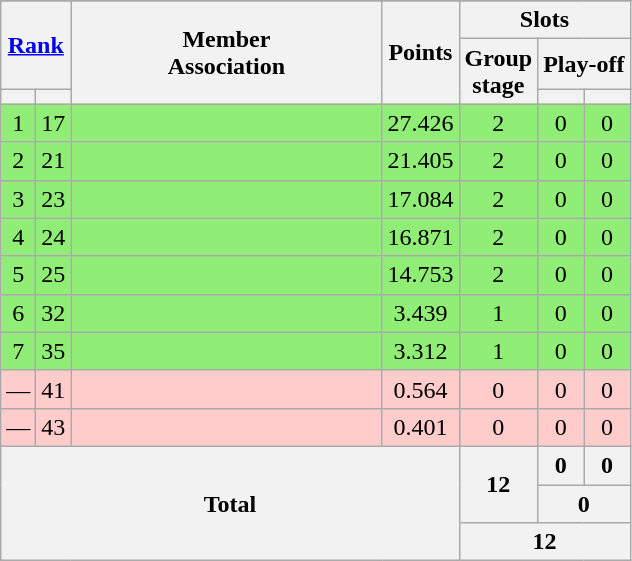<table class="wikitable" style="text-align:center">
<tr>
</tr>
<tr>
<th colspan=2 rowspan=2><a href='#'>Rank</a></th>
<th rowspan=3 width=200>Member<br>Association</th>
<th rowspan=3>Points</th>
<th colspan=4>Slots</th>
</tr>
<tr>
<th rowspan=2>Group<br>stage</th>
<th colspan=3>Play-off</th>
</tr>
<tr>
<th></th>
<th></th>
<th></th>
<th></th>
</tr>
<tr bgcolor=#90ee77>
<td>1</td>
<td>17</td>
<td align=left></td>
<td>27.426</td>
<td>2</td>
<td>0</td>
<td>0</td>
</tr>
<tr bgcolor=#90ee77>
<td>2</td>
<td>21</td>
<td align=left></td>
<td>21.405</td>
<td>2</td>
<td>0</td>
<td>0</td>
</tr>
<tr bgcolor=#90ee77>
<td>3</td>
<td>23</td>
<td align=left></td>
<td>17.084</td>
<td>2</td>
<td>0</td>
<td>0</td>
</tr>
<tr bgcolor=#90ee77>
<td>4</td>
<td>24</td>
<td align=left></td>
<td>16.871</td>
<td>2</td>
<td>0</td>
<td>0</td>
</tr>
<tr bgcolor=#90ee77>
<td>5</td>
<td>25</td>
<td align=left></td>
<td>14.753</td>
<td>2</td>
<td>0</td>
<td>0</td>
</tr>
<tr bgcolor=#90ee77>
<td>6</td>
<td>32</td>
<td align=left></td>
<td>3.439</td>
<td>1</td>
<td>0</td>
<td>0</td>
</tr>
<tr bgcolor=#90ee77>
<td>7</td>
<td>35</td>
<td align=left></td>
<td>3.312</td>
<td>1</td>
<td>0</td>
<td>0</td>
</tr>
<tr bgcolor=#ffcccc>
<td>—</td>
<td>41</td>
<td align=left></td>
<td>0.564</td>
<td>0</td>
<td>0</td>
<td>0</td>
</tr>
<tr bgcolor=#ffcccc>
<td>—</td>
<td>43</td>
<td align=left></td>
<td>0.401</td>
<td>0</td>
<td>0</td>
<td>0</td>
</tr>
<tr>
<th colspan=4 rowspan=3>Total</th>
<th rowspan=2>12</th>
<th>0</th>
<th>0</th>
</tr>
<tr>
<th colspan=3>0</th>
</tr>
<tr>
<th colspan=4>12</th>
</tr>
</table>
